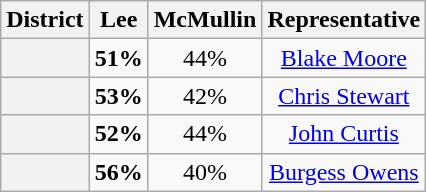<table class=wikitable>
<tr>
<th>District</th>
<th>Lee</th>
<th>McMullin</th>
<th>Representative</th>
</tr>
<tr align=center>
<th></th>
<td><strong>51%</strong></td>
<td>44%</td>
<td><a href='#'>Blake Moore</a></td>
</tr>
<tr align=center>
<th></th>
<td><strong>53%</strong></td>
<td>42%</td>
<td><a href='#'>Chris Stewart</a></td>
</tr>
<tr align=center>
<th></th>
<td><strong>52%</strong></td>
<td>44%</td>
<td><a href='#'>John Curtis</a></td>
</tr>
<tr align=center>
<th></th>
<td><strong>56%</strong></td>
<td>40%</td>
<td><a href='#'>Burgess Owens</a></td>
</tr>
</table>
